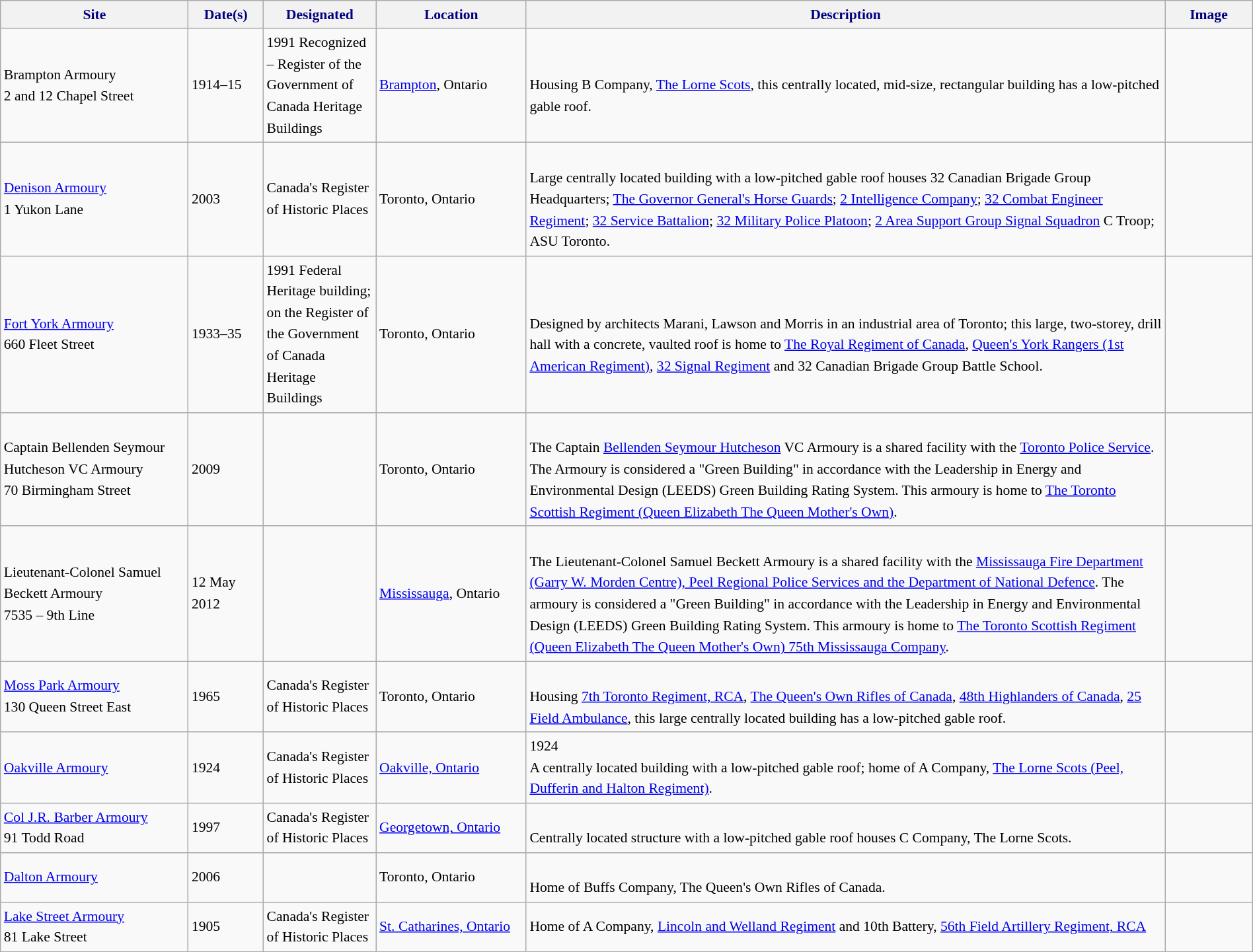<table class="wikitable sortable" style="font-size:90%;width:100%;border:0px;text-align:left;line-height:150%;">
<tr>
<th style="background: #f2f2f2; color: #000080" width="15%">Site</th>
<th style="background: #f2f2f2; color: #000080" width="6%">Date(s)</th>
<th style="background: #f2f2f2; color: #000080" width="9%">Designated</th>
<th style="background: #f2f2f2; color: #000080" width="12%">Location</th>
<th style="background: #f2f2f2; color: #000080" class="unsortable">Description</th>
<th style="background: #f2f2f2; color: #000080" width="7%" class="unsortable">Image</th>
</tr>
<tr>
<td>Brampton Armoury<br>2 and 12 Chapel Street</td>
<td>1914–15</td>
<td>1991 Recognized – Register of the Government of Canada Heritage Buildings</td>
<td><a href='#'>Brampton</a>, Ontario</td>
<td><br>Housing B Company, <a href='#'>The Lorne Scots</a>, this centrally located, mid-size, rectangular building has a low-pitched gable roof.</td>
<td></td>
</tr>
<tr>
<td><a href='#'>Denison Armoury</a><br>1 Yukon Lane</td>
<td>2003</td>
<td>Canada's Register of Historic Places</td>
<td>Toronto, Ontario</td>
<td><br>Large centrally located building with a low-pitched gable roof houses 32 Canadian Brigade Group Headquarters; <a href='#'>The Governor General's Horse Guards</a>; <a href='#'>2 Intelligence Company</a>; <a href='#'>32 Combat Engineer Regiment</a>; <a href='#'>32 Service Battalion</a>; <a href='#'>32 Military Police Platoon</a>; <a href='#'>2 Area Support Group Signal Squadron</a> C Troop; ASU Toronto.</td>
<td></td>
</tr>
<tr>
<td><a href='#'>Fort York Armoury</a><br>660 Fleet Street</td>
<td>1933–35</td>
<td>1991 Federal Heritage building; on the Register of the Government of Canada Heritage Buildings</td>
<td>Toronto, Ontario</td>
<td><br>Designed by architects Marani, Lawson and Morris in an industrial area of Toronto; this large, two-storey, drill hall with a concrete, vaulted roof is home to <a href='#'>The Royal Regiment of Canada</a>, <a href='#'>Queen's York Rangers (1st American Regiment)</a>, <a href='#'>32 Signal Regiment</a> and 32 Canadian Brigade Group Battle School.</td>
<td></td>
</tr>
<tr>
<td>Captain Bellenden Seymour Hutcheson VC Armoury<br>70 Birmingham Street</td>
<td>2009</td>
<td></td>
<td>Toronto, Ontario</td>
<td><br>The Captain <a href='#'>Bellenden Seymour Hutcheson</a> VC Armoury is a shared facility with the <a href='#'>Toronto Police Service</a>. The Armoury is considered a "Green Building" in accordance with the Leadership in Energy and Environmental Design (LEEDS) Green Building Rating System.  This armoury is home to <a href='#'>The Toronto Scottish Regiment (Queen Elizabeth The Queen Mother's Own)</a>.</td>
<td></td>
</tr>
<tr>
<td>Lieutenant-Colonel Samuel Beckett Armoury<br>7535 – 9th Line</td>
<td>12 May 2012</td>
<td></td>
<td><a href='#'>Mississauga</a>, Ontario</td>
<td><br>The Lieutenant-Colonel Samuel Beckett Armoury is a shared facility with the <a href='#'>Mississauga Fire Department (Garry W. Morden Centre), Peel Regional Police Services and the Department of National Defence</a>. The armoury is considered a "Green Building" in accordance with the Leadership in Energy and Environmental Design (LEEDS) Green Building Rating System.  This armoury is home to <a href='#'>The Toronto Scottish Regiment (Queen Elizabeth The Queen Mother's Own) 75th Mississauga Company</a>.</td>
<td></td>
</tr>
<tr>
<td><a href='#'>Moss Park Armoury</a><br>130 Queen Street East</td>
<td>1965</td>
<td>Canada's Register of Historic Places</td>
<td>Toronto, Ontario</td>
<td><br>Housing <a href='#'>7th Toronto Regiment, RCA</a>, <a href='#'>The Queen's Own Rifles of Canada</a>, <a href='#'>48th Highlanders of Canada</a>, <a href='#'>25 Field Ambulance</a>, this large centrally located building has a low-pitched gable roof.</td>
<td></td>
</tr>
<tr>
<td><a href='#'>Oakville Armoury</a></td>
<td>1924</td>
<td>Canada's Register of Historic Places</td>
<td><a href='#'>Oakville, Ontario</a></td>
<td>1924<br>A centrally located building with a low-pitched gable roof; home of A Company, <a href='#'>The Lorne Scots (Peel, Dufferin and Halton Regiment)</a>.</td>
<td></td>
</tr>
<tr>
<td><a href='#'>Col J.R. Barber Armoury</a><br>91 Todd Road</td>
<td>1997</td>
<td>Canada's Register of Historic Places</td>
<td><a href='#'>Georgetown, Ontario</a></td>
<td><br>Centrally located structure with a low-pitched gable roof houses C Company, The Lorne Scots.</td>
<td></td>
</tr>
<tr>
<td><a href='#'>Dalton Armoury</a></td>
<td>2006</td>
<td></td>
<td>Toronto, Ontario</td>
<td><br>Home of Buffs Company, The Queen's Own Rifles of Canada.</td>
<td></td>
</tr>
<tr>
<td><a href='#'>Lake Street Armoury</a><br>81 Lake Street</td>
<td>1905</td>
<td>Canada's Register of Historic Places</td>
<td><a href='#'>St. Catharines, Ontario</a></td>
<td>Home of A Company,  <a href='#'>Lincoln and Welland Regiment</a> and 10th Battery, <a href='#'>56th Field Artillery Regiment, RCA</a></td>
<td></td>
</tr>
</table>
